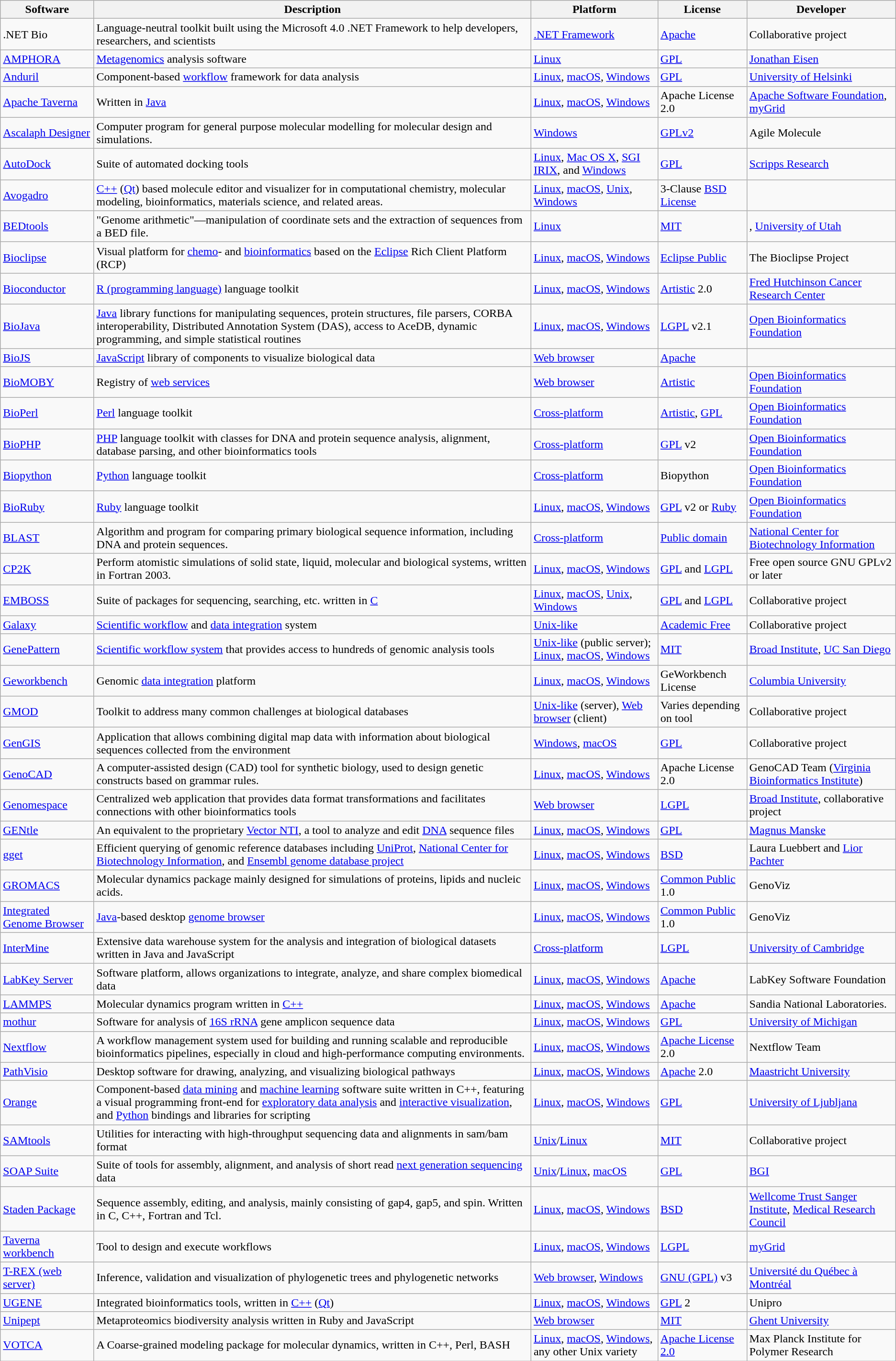<table class="wikitable sortable">
<tr>
<th>Software</th>
<th>Description</th>
<th>Platform</th>
<th>License</th>
<th>Developer</th>
</tr>
<tr>
<td>.NET Bio</td>
<td>Language-neutral toolkit built using the Microsoft 4.0 .NET Framework to help developers, researchers, and scientists</td>
<td><a href='#'>.NET Framework</a></td>
<td><a href='#'>Apache</a></td>
<td>Collaborative project</td>
</tr>
<tr>
<td><a href='#'>AMPHORA</a></td>
<td><a href='#'>Metagenomics</a> analysis software</td>
<td><a href='#'>Linux</a></td>
<td><a href='#'>GPL</a></td>
<td><a href='#'>Jonathan Eisen</a></td>
</tr>
<tr>
<td><a href='#'>Anduril</a></td>
<td>Component-based <a href='#'>workflow</a> framework for data analysis</td>
<td><a href='#'>Linux</a>, <a href='#'>macOS</a>, <a href='#'>Windows</a></td>
<td><a href='#'>GPL</a></td>
<td><a href='#'>University of Helsinki</a></td>
</tr>
<tr>
<td><a href='#'>Apache Taverna</a></td>
<td>Written in <a href='#'>Java</a></td>
<td><a href='#'>Linux</a>, <a href='#'>macOS</a>, <a href='#'>Windows</a></td>
<td>Apache License 2.0</td>
<td><a href='#'>Apache Software Foundation</a>, <a href='#'>myGrid</a></td>
</tr>
<tr>
<td><a href='#'>Ascalaph Designer</a></td>
<td>Computer program for general purpose molecular modelling for molecular design and simulations.</td>
<td><a href='#'>Windows</a></td>
<td><a href='#'>GPLv2</a></td>
<td>Agile Molecule</td>
</tr>
<tr>
<td><a href='#'>AutoDock</a></td>
<td>Suite of automated docking tools</td>
<td><a href='#'>Linux</a>, <a href='#'>Mac OS X</a>, <a href='#'>SGI IRIX</a>, and <a href='#'>Windows</a></td>
<td><a href='#'>GPL</a></td>
<td><a href='#'>Scripps Research</a></td>
</tr>
<tr>
<td><a href='#'>Avogadro</a></td>
<td><a href='#'>C++</a> (<a href='#'>Qt</a>) based molecule editor and visualizer for in computational chemistry, molecular modeling, bioinformatics, materials science, and related areas.</td>
<td><a href='#'>Linux</a>, <a href='#'>macOS</a>, <a href='#'>Unix</a>, <a href='#'>Windows</a></td>
<td>3-Clause <a href='#'>BSD License</a></td>
<td></td>
</tr>
<tr>
<td><a href='#'>BEDtools</a></td>
<td>"Genome arithmetic"—manipulation of coordinate sets and the extraction of sequences from a BED file.</td>
<td><a href='#'>Linux</a></td>
<td><a href='#'>MIT</a></td>
<td>, <a href='#'>University of Utah</a></td>
</tr>
<tr>
<td><a href='#'>Bioclipse</a></td>
<td>Visual platform for <a href='#'>chemo</a>- and <a href='#'>bioinformatics</a> based on the <a href='#'>Eclipse</a> Rich Client Platform (RCP)</td>
<td><a href='#'>Linux</a>, <a href='#'>macOS</a>, <a href='#'>Windows</a></td>
<td><a href='#'>Eclipse Public</a></td>
<td>The Bioclipse Project</td>
</tr>
<tr>
<td><a href='#'>Bioconductor</a></td>
<td><a href='#'>R (programming language)</a> language toolkit</td>
<td><a href='#'>Linux</a>, <a href='#'>macOS</a>, <a href='#'>Windows</a></td>
<td><a href='#'>Artistic</a> 2.0</td>
<td><a href='#'>Fred Hutchinson Cancer Research Center</a></td>
</tr>
<tr>
<td><a href='#'>BioJava</a></td>
<td><a href='#'>Java</a> library functions for manipulating sequences, protein structures, file parsers, CORBA interoperability, Distributed Annotation System (DAS), access to AceDB, dynamic programming, and simple statistical routines</td>
<td><a href='#'>Linux</a>, <a href='#'>macOS</a>, <a href='#'>Windows</a></td>
<td><a href='#'>LGPL</a> v2.1</td>
<td><a href='#'>Open Bioinformatics Foundation</a></td>
</tr>
<tr>
<td><a href='#'>BioJS</a></td>
<td><a href='#'>JavaScript</a> library of components to visualize biological data</td>
<td><a href='#'>Web browser</a></td>
<td><a href='#'>Apache</a></td>
<td></td>
</tr>
<tr>
<td><a href='#'>BioMOBY</a></td>
<td>Registry of <a href='#'>web services</a></td>
<td><a href='#'>Web browser</a></td>
<td><a href='#'>Artistic</a></td>
<td><a href='#'>Open Bioinformatics Foundation</a></td>
</tr>
<tr>
<td><a href='#'>BioPerl</a></td>
<td><a href='#'>Perl</a> language toolkit</td>
<td><a href='#'>Cross-platform</a></td>
<td><a href='#'>Artistic</a>, <a href='#'>GPL</a></td>
<td><a href='#'>Open Bioinformatics Foundation</a></td>
</tr>
<tr>
<td><a href='#'>BioPHP</a></td>
<td><a href='#'>PHP</a> language toolkit with classes for DNA and protein sequence analysis, alignment, database parsing, and other bioinformatics tools</td>
<td><a href='#'>Cross-platform</a></td>
<td><a href='#'>GPL</a> v2</td>
<td><a href='#'>Open Bioinformatics Foundation</a></td>
</tr>
<tr>
<td><a href='#'>Biopython</a></td>
<td><a href='#'>Python</a> language toolkit</td>
<td><a href='#'>Cross-platform</a></td>
<td>Biopython</td>
<td><a href='#'>Open Bioinformatics Foundation</a></td>
</tr>
<tr>
<td><a href='#'>BioRuby</a></td>
<td><a href='#'>Ruby</a> language toolkit</td>
<td><a href='#'>Linux</a>, <a href='#'>macOS</a>, <a href='#'>Windows</a></td>
<td><a href='#'>GPL</a> v2 or <a href='#'>Ruby</a></td>
<td><a href='#'>Open Bioinformatics Foundation</a></td>
</tr>
<tr>
<td><a href='#'>BLAST</a></td>
<td>Algorithm and program for comparing primary biological sequence information, including DNA and protein sequences.</td>
<td><a href='#'>Cross-platform</a></td>
<td><a href='#'>Public domain</a></td>
<td><a href='#'>National Center for Biotechnology Information</a></td>
</tr>
<tr>
<td><a href='#'>CP2K</a></td>
<td>Perform atomistic simulations of solid state, liquid, molecular and biological systems, written in Fortran 2003.</td>
<td><a href='#'>Linux</a>, <a href='#'>macOS</a>, <a href='#'>Windows</a></td>
<td><a href='#'>GPL</a> and <a href='#'>LGPL</a></td>
<td>Free open source GNU GPLv2 or later</td>
</tr>
<tr>
<td><a href='#'>EMBOSS</a></td>
<td>Suite of packages for sequencing, searching, etc. written in <a href='#'>C</a></td>
<td><a href='#'>Linux</a>, <a href='#'>macOS</a>, <a href='#'>Unix</a>, <a href='#'>Windows</a></td>
<td><a href='#'>GPL</a> and <a href='#'>LGPL</a></td>
<td>Collaborative project</td>
</tr>
<tr>
<td><a href='#'>Galaxy</a></td>
<td><a href='#'>Scientific workflow</a> and <a href='#'>data integration</a> system</td>
<td><a href='#'>Unix-like</a></td>
<td><a href='#'>Academic Free</a></td>
<td>Collaborative project</td>
</tr>
<tr>
<td><a href='#'>GenePattern</a></td>
<td><a href='#'>Scientific workflow system</a> that provides access to hundreds of genomic analysis tools</td>
<td><a href='#'>Unix-like</a> (public server); <a href='#'>Linux</a>, <a href='#'>macOS</a>, <a href='#'>Windows</a></td>
<td><a href='#'>MIT</a></td>
<td><a href='#'>Broad Institute</a>, <a href='#'>UC San Diego</a></td>
</tr>
<tr>
<td><a href='#'>Geworkbench</a></td>
<td>Genomic <a href='#'>data integration</a> platform</td>
<td><a href='#'>Linux</a>, <a href='#'>macOS</a>, <a href='#'>Windows</a></td>
<td>GeWorkbench License</td>
<td><a href='#'>Columbia University</a></td>
</tr>
<tr>
<td><a href='#'>GMOD</a></td>
<td>Toolkit to address many common challenges at biological databases</td>
<td><a href='#'>Unix-like</a> (server), <a href='#'>Web browser</a> (client)</td>
<td>Varies depending on tool</td>
<td>Collaborative project</td>
</tr>
<tr>
<td><a href='#'>GenGIS</a></td>
<td>Application that allows combining digital map data with information about biological sequences collected from the environment</td>
<td><a href='#'>Windows</a>, <a href='#'>macOS</a></td>
<td><a href='#'>GPL</a></td>
<td>Collaborative project</td>
</tr>
<tr>
<td><a href='#'>GenoCAD</a></td>
<td>A computer-assisted design (CAD) tool for synthetic biology, used to design genetic constructs based on grammar rules.</td>
<td><a href='#'>Linux</a>, <a href='#'>macOS</a>, <a href='#'>Windows</a></td>
<td>Apache License 2.0</td>
<td>GenoCAD Team (<a href='#'>Virginia Bioinformatics Institute</a>)</td>
</tr>
<tr>
<td><a href='#'>Genomespace</a></td>
<td>Centralized web application that provides data format transformations and facilitates connections with other bioinformatics tools</td>
<td><a href='#'>Web browser</a></td>
<td><a href='#'>LGPL</a></td>
<td><a href='#'>Broad Institute</a>, collaborative project</td>
</tr>
<tr>
<td><a href='#'>GENtle</a></td>
<td>An equivalent to the proprietary <a href='#'>Vector NTI</a>, a tool to analyze and edit <a href='#'>DNA</a> sequence files</td>
<td><a href='#'>Linux</a>, <a href='#'>macOS</a>, <a href='#'>Windows</a></td>
<td><a href='#'>GPL</a></td>
<td><a href='#'>Magnus Manske</a></td>
</tr>
<tr>
<td><a href='#'>gget</a></td>
<td>Efficient querying of genomic reference databases including <a href='#'>UniProt</a>, <a href='#'>National Center for Biotechnology Information</a>, and <a href='#'>Ensembl genome database project</a></td>
<td><a href='#'>Linux</a>, <a href='#'>macOS</a>, <a href='#'>Windows</a></td>
<td><a href='#'>BSD</a></td>
<td>Laura Luebbert and <a href='#'>Lior Pachter</a></td>
</tr>
<tr>
<td><a href='#'>GROMACS</a></td>
<td>Molecular dynamics package mainly designed for simulations of proteins, lipids and nucleic acids.</td>
<td><a href='#'>Linux</a>, <a href='#'>macOS</a>, <a href='#'>Windows</a></td>
<td><a href='#'>Common Public</a> 1.0</td>
<td>GenoViz</td>
</tr>
<tr>
<td><a href='#'>Integrated Genome Browser</a></td>
<td><a href='#'>Java</a>-based desktop <a href='#'>genome browser</a></td>
<td><a href='#'>Linux</a>, <a href='#'>macOS</a>, <a href='#'>Windows</a></td>
<td><a href='#'>Common Public</a> 1.0</td>
<td>GenoViz</td>
</tr>
<tr>
<td><a href='#'>InterMine</a></td>
<td>Extensive data warehouse system for the analysis and integration of biological datasets written in Java and JavaScript</td>
<td><a href='#'>Cross-platform</a></td>
<td><a href='#'>LGPL</a></td>
<td><a href='#'>University of Cambridge</a></td>
</tr>
<tr>
<td><a href='#'>LabKey Server</a></td>
<td>Software platform, allows organizations to integrate, analyze, and share complex biomedical data</td>
<td><a href='#'>Linux</a>, <a href='#'>macOS</a>, <a href='#'>Windows</a></td>
<td><a href='#'>Apache</a></td>
<td>LabKey Software Foundation</td>
</tr>
<tr>
<td><a href='#'>LAMMPS</a></td>
<td>Molecular dynamics program written in <a href='#'>C++</a></td>
<td><a href='#'>Linux</a>, <a href='#'>macOS</a>, <a href='#'>Windows</a></td>
<td><a href='#'>Apache</a></td>
<td>Sandia National Laboratories.</td>
</tr>
<tr>
<td><a href='#'>mothur</a></td>
<td>Software for analysis of <a href='#'>16S rRNA</a> gene amplicon sequence data</td>
<td><a href='#'>Linux</a>, <a href='#'>macOS</a>, <a href='#'>Windows</a></td>
<td><a href='#'>GPL</a></td>
<td><a href='#'>University of Michigan</a></td>
</tr>
<tr>
<td><a href='#'>Nextflow</a></td>
<td>A workflow management system used for building and running scalable and reproducible bioinformatics pipelines, especially in cloud and high-performance computing environments.</td>
<td><a href='#'>Linux</a>, <a href='#'>macOS</a>, <a href='#'>Windows</a></td>
<td><a href='#'>Apache License</a> 2.0</td>
<td>Nextflow Team</td>
</tr>
<tr>
<td><a href='#'>PathVisio</a></td>
<td>Desktop software for drawing, analyzing, and visualizing biological pathways</td>
<td><a href='#'>Linux</a>, <a href='#'>macOS</a>, <a href='#'>Windows</a></td>
<td><a href='#'>Apache</a> 2.0</td>
<td><a href='#'>Maastricht University</a></td>
</tr>
<tr>
<td><a href='#'>Orange</a></td>
<td>Component-based <a href='#'>data mining</a> and <a href='#'>machine learning</a> software suite written in C++, featuring a visual programming front-end for <a href='#'>exploratory data analysis</a> and <a href='#'>interactive visualization</a>, and <a href='#'>Python</a> bindings and libraries for scripting</td>
<td><a href='#'>Linux</a>, <a href='#'>macOS</a>, <a href='#'>Windows</a></td>
<td><a href='#'>GPL</a></td>
<td><a href='#'>University of Ljubljana</a></td>
</tr>
<tr>
<td><a href='#'>SAMtools</a></td>
<td>Utilities for interacting with high-throughput sequencing data and alignments in sam/bam format</td>
<td><a href='#'>Unix</a>/<a href='#'>Linux</a></td>
<td><a href='#'>MIT</a></td>
<td>Collaborative project</td>
</tr>
<tr>
<td><a href='#'>SOAP Suite</a></td>
<td>Suite of tools for assembly, alignment, and analysis of short read <a href='#'>next generation sequencing</a> data</td>
<td><a href='#'>Unix</a>/<a href='#'>Linux</a>, <a href='#'>macOS</a></td>
<td><a href='#'>GPL</a></td>
<td><a href='#'>BGI</a></td>
</tr>
<tr>
<td><a href='#'>Staden Package</a></td>
<td>Sequence assembly, editing, and analysis, mainly consisting of gap4, gap5, and spin. Written in C, C++, Fortran and Tcl.</td>
<td><a href='#'>Linux</a>, <a href='#'>macOS</a>, <a href='#'>Windows</a></td>
<td><a href='#'>BSD</a></td>
<td><a href='#'>Wellcome Trust Sanger Institute</a>, <a href='#'>Medical Research Council</a></td>
</tr>
<tr>
<td><a href='#'>Taverna workbench</a></td>
<td>Tool to design and execute workflows</td>
<td><a href='#'>Linux</a>, <a href='#'>macOS</a>, <a href='#'>Windows</a></td>
<td><a href='#'>LGPL</a></td>
<td><a href='#'>myGrid</a></td>
</tr>
<tr>
<td><a href='#'>T-REX (web server)</a></td>
<td>Inference, validation and visualization of phylogenetic trees and phylogenetic networks</td>
<td><a href='#'>Web browser</a>, <a href='#'>Windows</a></td>
<td><a href='#'>GNU (GPL)</a> v3</td>
<td><a href='#'>Université du Québec à Montréal</a></td>
</tr>
<tr>
<td><a href='#'>UGENE</a></td>
<td>Integrated bioinformatics tools, written in <a href='#'>C++</a> (<a href='#'>Qt</a>)</td>
<td><a href='#'>Linux</a>, <a href='#'>macOS</a>, <a href='#'>Windows</a></td>
<td><a href='#'>GPL</a> 2</td>
<td>Unipro</td>
</tr>
<tr>
<td><a href='#'>Unipept</a></td>
<td>Metaproteomics biodiversity analysis written in Ruby and JavaScript</td>
<td><a href='#'>Web browser</a></td>
<td><a href='#'>MIT</a></td>
<td><a href='#'>Ghent University</a></td>
</tr>
<tr>
<td><a href='#'>VOTCA</a></td>
<td>A Coarse-grained modeling package for molecular dynamics, written in C++, Perl, BASH</td>
<td><a href='#'>Linux</a>, <a href='#'>macOS</a>, <a href='#'>Windows</a>, any other Unix variety</td>
<td><a href='#'>Apache License 2.0</a></td>
<td>Max Planck Institute for Polymer Research</td>
</tr>
</table>
